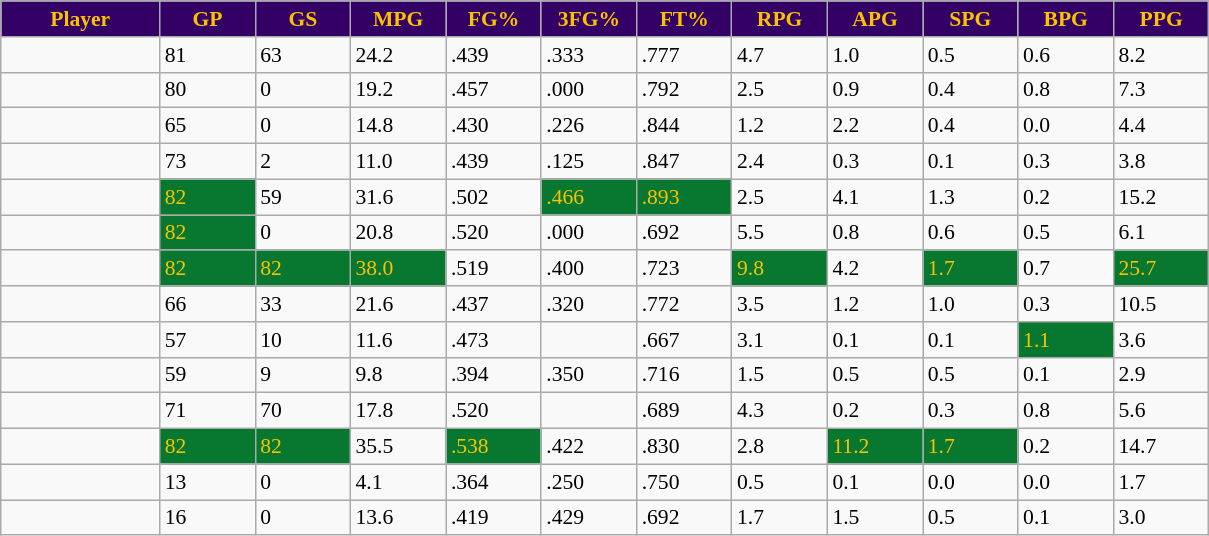<table class="wikitable sortable" style="font-size: 90%">
<tr>
<th style="background:#306; color:#FCC200" width="10%">Player</th>
<th style="background:#306; color:#FCC200" width="6%">GP</th>
<th style="background:#306; color:#FCC200" width="6%">GS</th>
<th style="background:#306; color:#FCC200" width="6%">MPG</th>
<th style="background:#306; color:#FCC200" width="6%">FG%</th>
<th style="background:#306; color:#FCC200" width="6%">3FG%</th>
<th style="background:#306; color:#FCC200" width="6%">FT%</th>
<th style="background:#306; color:#FCC200" width="6%">RPG</th>
<th style="background:#306; color:#FCC200" width="6%">APG</th>
<th style="background:#306; color:#FCC200" width="6%">SPG</th>
<th style="background:#306; color:#FCC200" width="6%">BPG</th>
<th style="background:#306; color:#FCC200" width="6%">PPG</th>
</tr>
<tr>
<td></td>
<td>81</td>
<td>63</td>
<td>24.2</td>
<td>.439</td>
<td>.333</td>
<td>.777</td>
<td>4.7</td>
<td>1.0</td>
<td>0.5</td>
<td>0.6</td>
<td>8.2</td>
</tr>
<tr>
<td></td>
<td>80</td>
<td>0</td>
<td>19.2</td>
<td>.457</td>
<td>.000</td>
<td>.792</td>
<td>2.5</td>
<td>0.9</td>
<td>0.4</td>
<td>0.8</td>
<td>7.3</td>
</tr>
<tr>
<td></td>
<td>65</td>
<td>0</td>
<td>14.8</td>
<td>.430</td>
<td>.226</td>
<td>.844</td>
<td>1.2</td>
<td>2.2</td>
<td>0.4</td>
<td>0.0</td>
<td>4.4</td>
</tr>
<tr>
<td></td>
<td>73</td>
<td>2</td>
<td>11.0</td>
<td>.439</td>
<td>.125</td>
<td>.847</td>
<td>2.4</td>
<td>0.3</td>
<td>0.1</td>
<td>0.3</td>
<td>3.8</td>
</tr>
<tr>
<td></td>
<td style="background:#087830; color:#FCC200">82</td>
<td>59</td>
<td>31.6</td>
<td>.502</td>
<td style="background:#087830; color:#FCC200">.466</td>
<td style="background:#087830; color:#FCC200">.893</td>
<td>2.5</td>
<td>4.1</td>
<td>1.3</td>
<td>0.2</td>
<td>15.2</td>
</tr>
<tr>
<td></td>
<td style="background:#087830; color:#FCC200">82</td>
<td>0</td>
<td>20.8</td>
<td>.520</td>
<td>.000</td>
<td>.692</td>
<td>5.5</td>
<td>0.8</td>
<td>0.6</td>
<td>0.5</td>
<td>6.1</td>
</tr>
<tr>
<td></td>
<td style="background:#087830; color:#FCC200">82</td>
<td style="background:#087830; color:#FCC200">82</td>
<td style="background:#087830; color:#FCC200">38.0</td>
<td>.519</td>
<td>.400</td>
<td>.723</td>
<td style="background:#087830; color:#FCC200">9.8</td>
<td>4.2</td>
<td style="background:#087830; color:#FCC200">1.7</td>
<td>0.7</td>
<td style="background:#087830; color:#FCC200">25.7</td>
</tr>
<tr>
<td></td>
<td>66</td>
<td>33</td>
<td>21.6</td>
<td>.437</td>
<td>.320</td>
<td>.772</td>
<td>3.5</td>
<td>1.2</td>
<td>1.0</td>
<td>0.3</td>
<td>10.5</td>
</tr>
<tr>
<td></td>
<td>57</td>
<td>10</td>
<td>11.6</td>
<td>.473</td>
<td></td>
<td>.667</td>
<td>3.1</td>
<td>0.1</td>
<td>0.1</td>
<td style="background:#087830; color:#FCC200">1.1</td>
<td>3.6</td>
</tr>
<tr>
<td></td>
<td>59</td>
<td>9</td>
<td>9.8</td>
<td>.394</td>
<td>.350</td>
<td>.716</td>
<td>1.5</td>
<td>0.5</td>
<td>0.5</td>
<td>0.1</td>
<td>2.9</td>
</tr>
<tr>
<td></td>
<td>71</td>
<td>70</td>
<td>17.8</td>
<td>.520</td>
<td></td>
<td>.689</td>
<td>4.3</td>
<td>0.2</td>
<td>0.3</td>
<td>0.8</td>
<td>5.6</td>
</tr>
<tr>
<td></td>
<td style="background:#087830; color:#FCC200">82</td>
<td style="background:#087830; color:#FCC200">82</td>
<td>35.5</td>
<td style="background:#087830; color:#FCC200">.538</td>
<td>.422</td>
<td>.830</td>
<td>2.8</td>
<td style="background:#087830; color:#FCC200">11.2</td>
<td style="background:#087830; color:#FCC200">1.7</td>
<td>0.2</td>
<td>14.7</td>
</tr>
<tr>
<td></td>
<td>13</td>
<td>0</td>
<td>4.1</td>
<td>.364</td>
<td>.250</td>
<td>.750</td>
<td>0.5</td>
<td>0.1</td>
<td>0.0</td>
<td>0.0</td>
<td>1.7</td>
</tr>
<tr>
<td></td>
<td>16</td>
<td>0</td>
<td>13.6</td>
<td>.419</td>
<td>.429</td>
<td>.692</td>
<td>1.7</td>
<td>1.5</td>
<td>0.5</td>
<td>0.1</td>
<td>3.0</td>
</tr>
</table>
